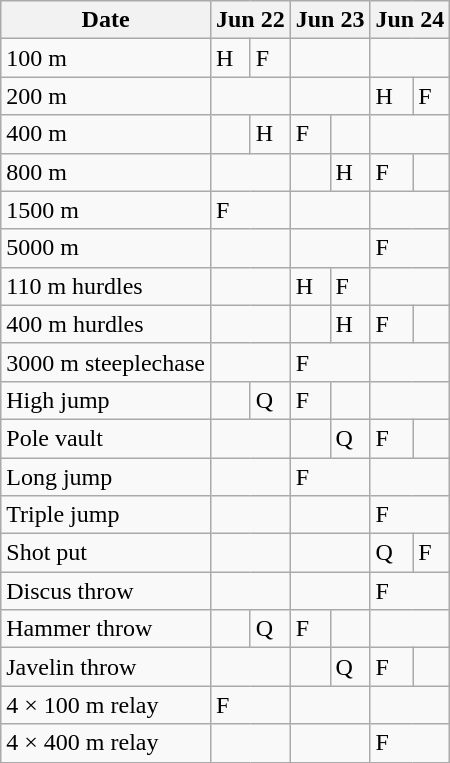<table class="wikitable athletics-schedule">
<tr>
<th scope="row">Date</th>
<th scope="col" colspan="2">Jun 22</th>
<th scope="col" colspan="2">Jun 23</th>
<th scope="col" colspan="2">Jun 24</th>
</tr>
<tr>
<td class="event">100 m</td>
<td class="heats">H</td>
<td class="final">F</td>
<td colspan="2"></td>
<td colspan="2"></td>
</tr>
<tr>
<td class="event">200 m</td>
<td colspan="2"></td>
<td colspan="2"></td>
<td class="heats">H</td>
<td class="final">F</td>
</tr>
<tr>
<td class="event">400 m</td>
<td></td>
<td class="heats">H</td>
<td class="final">F</td>
<td></td>
<td colspan="2"></td>
</tr>
<tr>
<td class="event">800 m</td>
<td colspan="2"></td>
<td></td>
<td class="heats">H</td>
<td class="final">F</td>
<td></td>
</tr>
<tr>
<td class="event">1500 m</td>
<td colspan="2" class="final">F</td>
<td colspan="2"></td>
<td colspan="2"></td>
</tr>
<tr>
<td class="event">5000 m</td>
<td colspan="2"></td>
<td colspan="2"></td>
<td colspan="2" class="final">F</td>
</tr>
<tr>
<td class="event">110 m hurdles</td>
<td colspan="2"></td>
<td class="heats">H</td>
<td class="final">F</td>
<td colspan="2"></td>
</tr>
<tr>
<td class="event">400 m hurdles</td>
<td colspan="2"></td>
<td></td>
<td class="heats">H</td>
<td class="final">F</td>
<td></td>
</tr>
<tr>
<td class="event">3000 m steeplechase</td>
<td colspan="2"></td>
<td colspan="2" class="final">F</td>
<td colspan="2"></td>
</tr>
<tr>
<td class="event">High jump</td>
<td></td>
<td class="qualifiers">Q</td>
<td class="final">F</td>
<td></td>
<td colspan="2"></td>
</tr>
<tr>
<td class="event">Pole vault</td>
<td colspan="2"></td>
<td></td>
<td class="qualifiers">Q</td>
<td class="final">F</td>
<td></td>
</tr>
<tr>
<td class="event">Long jump</td>
<td colspan="2"></td>
<td colspan="2" class="final">F</td>
<td colspan="2"></td>
</tr>
<tr>
<td class="event">Triple jump</td>
<td colspan="2"></td>
<td colspan="2"></td>
<td colspan="2" class="final">F</td>
</tr>
<tr>
<td class="event">Shot put</td>
<td colspan="2"></td>
<td colspan="2"></td>
<td class="qualifiers">Q</td>
<td class="final">F</td>
</tr>
<tr>
<td class="event">Discus throw</td>
<td colspan="2"></td>
<td colspan="2"></td>
<td colspan="2" class="final">F</td>
</tr>
<tr>
<td class="event">Hammer throw</td>
<td></td>
<td class="qualifiers">Q</td>
<td class="final">F</td>
<td></td>
<td colspan="2"></td>
</tr>
<tr>
<td class="event">Javelin throw</td>
<td colspan="2"></td>
<td></td>
<td class="qualifiers">Q</td>
<td class="final">F</td>
<td></td>
</tr>
<tr>
<td class="event">4 × 100 m relay</td>
<td colspan="2" class="final">F</td>
<td colspan="2"></td>
<td colspan="2"></td>
</tr>
<tr>
<td class="event">4 × 400 m relay</td>
<td colspan="2"></td>
<td colspan="2"></td>
<td colspan="2" class="final">F</td>
</tr>
</table>
